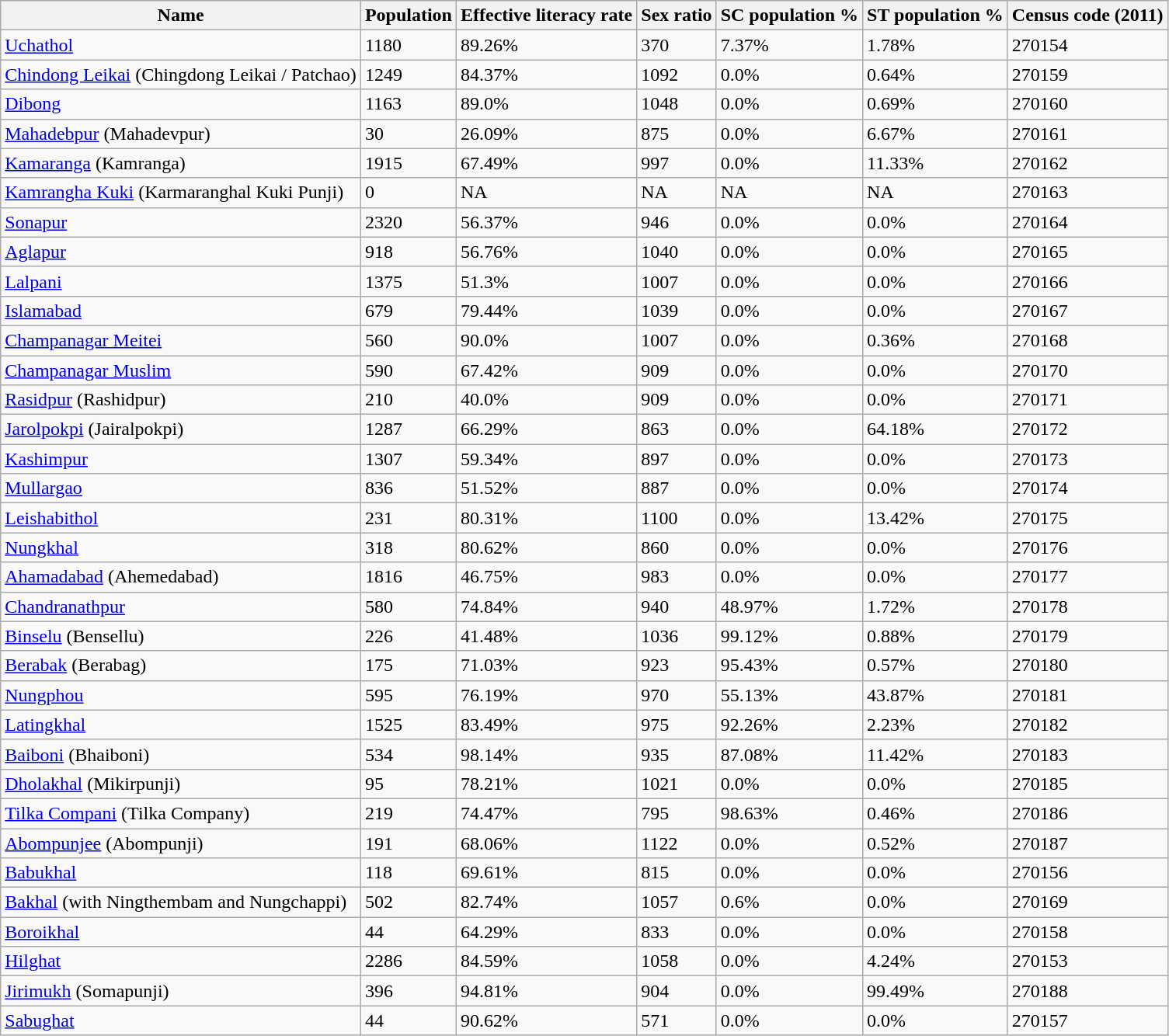<table class="wikitable sortable">
<tr>
<th>Name</th>
<th>Population</th>
<th>Effective literacy rate</th>
<th>Sex ratio</th>
<th>SC population %</th>
<th>ST population %</th>
<th>Census code (2011)</th>
</tr>
<tr>
<td><a href='#'>Uchathol</a></td>
<td>1180</td>
<td>89.26%</td>
<td>370</td>
<td>7.37%</td>
<td>1.78%</td>
<td>270154</td>
</tr>
<tr>
<td><a href='#'>Chindong Leikai</a> (Chingdong Leikai / Patchao)</td>
<td>1249</td>
<td>84.37%</td>
<td>1092</td>
<td>0.0%</td>
<td>0.64%</td>
<td>270159</td>
</tr>
<tr>
<td><a href='#'>Dibong</a></td>
<td>1163</td>
<td>89.0%</td>
<td>1048</td>
<td>0.0%</td>
<td>0.69%</td>
<td>270160</td>
</tr>
<tr>
<td><a href='#'>Mahadebpur</a> (Mahadevpur)</td>
<td>30</td>
<td>26.09%</td>
<td>875</td>
<td>0.0%</td>
<td>6.67%</td>
<td>270161</td>
</tr>
<tr>
<td><a href='#'>Kamaranga</a> (Kamranga)</td>
<td>1915</td>
<td>67.49%</td>
<td>997</td>
<td>0.0%</td>
<td>11.33%</td>
<td>270162</td>
</tr>
<tr>
<td><a href='#'>Kamrangha Kuki</a> (Karmaranghal Kuki Punji)</td>
<td>0</td>
<td>NA</td>
<td>NA</td>
<td>NA</td>
<td>NA</td>
<td>270163</td>
</tr>
<tr>
<td><a href='#'>Sonapur</a></td>
<td>2320</td>
<td>56.37%</td>
<td>946</td>
<td>0.0%</td>
<td>0.0%</td>
<td>270164</td>
</tr>
<tr>
<td><a href='#'>Aglapur</a></td>
<td>918</td>
<td>56.76%</td>
<td>1040</td>
<td>0.0%</td>
<td>0.0%</td>
<td>270165</td>
</tr>
<tr>
<td><a href='#'>Lalpani</a></td>
<td>1375</td>
<td>51.3%</td>
<td>1007</td>
<td>0.0%</td>
<td>0.0%</td>
<td>270166</td>
</tr>
<tr>
<td><a href='#'>Islamabad</a></td>
<td>679</td>
<td>79.44%</td>
<td>1039</td>
<td>0.0%</td>
<td>0.0%</td>
<td>270167</td>
</tr>
<tr>
<td><a href='#'>Champanagar Meitei</a></td>
<td>560</td>
<td>90.0%</td>
<td>1007</td>
<td>0.0%</td>
<td>0.36%</td>
<td>270168</td>
</tr>
<tr>
<td><a href='#'>Champanagar Muslim</a></td>
<td>590</td>
<td>67.42%</td>
<td>909</td>
<td>0.0%</td>
<td>0.0%</td>
<td>270170</td>
</tr>
<tr>
<td><a href='#'>Rasidpur</a> (Rashidpur)</td>
<td>210</td>
<td>40.0%</td>
<td>909</td>
<td>0.0%</td>
<td>0.0%</td>
<td>270171</td>
</tr>
<tr>
<td><a href='#'>Jarolpokpi</a> (Jairalpokpi)</td>
<td>1287</td>
<td>66.29%</td>
<td>863</td>
<td>0.0%</td>
<td>64.18%</td>
<td>270172</td>
</tr>
<tr>
<td><a href='#'>Kashimpur</a></td>
<td>1307</td>
<td>59.34%</td>
<td>897</td>
<td>0.0%</td>
<td>0.0%</td>
<td>270173</td>
</tr>
<tr>
<td><a href='#'>Mullargao</a></td>
<td>836</td>
<td>51.52%</td>
<td>887</td>
<td>0.0%</td>
<td>0.0%</td>
<td>270174</td>
</tr>
<tr>
<td><a href='#'>Leishabithol</a></td>
<td>231</td>
<td>80.31%</td>
<td>1100</td>
<td>0.0%</td>
<td>13.42%</td>
<td>270175</td>
</tr>
<tr>
<td><a href='#'>Nungkhal</a></td>
<td>318</td>
<td>80.62%</td>
<td>860</td>
<td>0.0%</td>
<td>0.0%</td>
<td>270176</td>
</tr>
<tr>
<td><a href='#'>Ahamadabad</a> (Ahemedabad)</td>
<td>1816</td>
<td>46.75%</td>
<td>983</td>
<td>0.0%</td>
<td>0.0%</td>
<td>270177</td>
</tr>
<tr>
<td><a href='#'>Chandranathpur</a></td>
<td>580</td>
<td>74.84%</td>
<td>940</td>
<td>48.97%</td>
<td>1.72%</td>
<td>270178</td>
</tr>
<tr>
<td><a href='#'>Binselu</a> (Bensellu)</td>
<td>226</td>
<td>41.48%</td>
<td>1036</td>
<td>99.12%</td>
<td>0.88%</td>
<td>270179</td>
</tr>
<tr>
<td><a href='#'>Berabak</a> (Berabag)</td>
<td>175</td>
<td>71.03%</td>
<td>923</td>
<td>95.43%</td>
<td>0.57%</td>
<td>270180</td>
</tr>
<tr>
<td><a href='#'>Nungphou</a></td>
<td>595</td>
<td>76.19%</td>
<td>970</td>
<td>55.13%</td>
<td>43.87%</td>
<td>270181</td>
</tr>
<tr>
<td><a href='#'>Latingkhal</a></td>
<td>1525</td>
<td>83.49%</td>
<td>975</td>
<td>92.26%</td>
<td>2.23%</td>
<td>270182</td>
</tr>
<tr>
<td><a href='#'>Baiboni</a> (Bhaiboni)</td>
<td>534</td>
<td>98.14%</td>
<td>935</td>
<td>87.08%</td>
<td>11.42%</td>
<td>270183</td>
</tr>
<tr>
<td><a href='#'>Dholakhal</a> (Mikirpunji)</td>
<td>95</td>
<td>78.21%</td>
<td>1021</td>
<td>0.0%</td>
<td>0.0%</td>
<td>270185</td>
</tr>
<tr>
<td><a href='#'>Tilka Compani</a> (Tilka Company)</td>
<td>219</td>
<td>74.47%</td>
<td>795</td>
<td>98.63%</td>
<td>0.46%</td>
<td>270186</td>
</tr>
<tr>
<td><a href='#'>Abompunjee</a> (Abompunji)</td>
<td>191</td>
<td>68.06%</td>
<td>1122</td>
<td>0.0%</td>
<td>0.52%</td>
<td>270187</td>
</tr>
<tr>
<td><a href='#'>Babukhal</a></td>
<td>118</td>
<td>69.61%</td>
<td>815</td>
<td>0.0%</td>
<td>0.0%</td>
<td>270156</td>
</tr>
<tr>
<td><a href='#'>Bakhal</a> (with Ningthembam and Nungchappi)</td>
<td>502</td>
<td>82.74%</td>
<td>1057</td>
<td>0.6%</td>
<td>0.0%</td>
<td>270169</td>
</tr>
<tr>
<td><a href='#'>Boroikhal</a></td>
<td>44</td>
<td>64.29%</td>
<td>833</td>
<td>0.0%</td>
<td>0.0%</td>
<td>270158</td>
</tr>
<tr>
<td><a href='#'>Hilghat</a></td>
<td>2286</td>
<td>84.59%</td>
<td>1058</td>
<td>0.0%</td>
<td>4.24%</td>
<td>270153</td>
</tr>
<tr>
<td><a href='#'>Jirimukh</a> (Somapunji)</td>
<td>396</td>
<td>94.81%</td>
<td>904</td>
<td>0.0%</td>
<td>99.49%</td>
<td>270188</td>
</tr>
<tr>
<td><a href='#'>Sabughat</a></td>
<td>44</td>
<td>90.62%</td>
<td>571</td>
<td>0.0%</td>
<td>0.0%</td>
<td>270157</td>
</tr>
</table>
